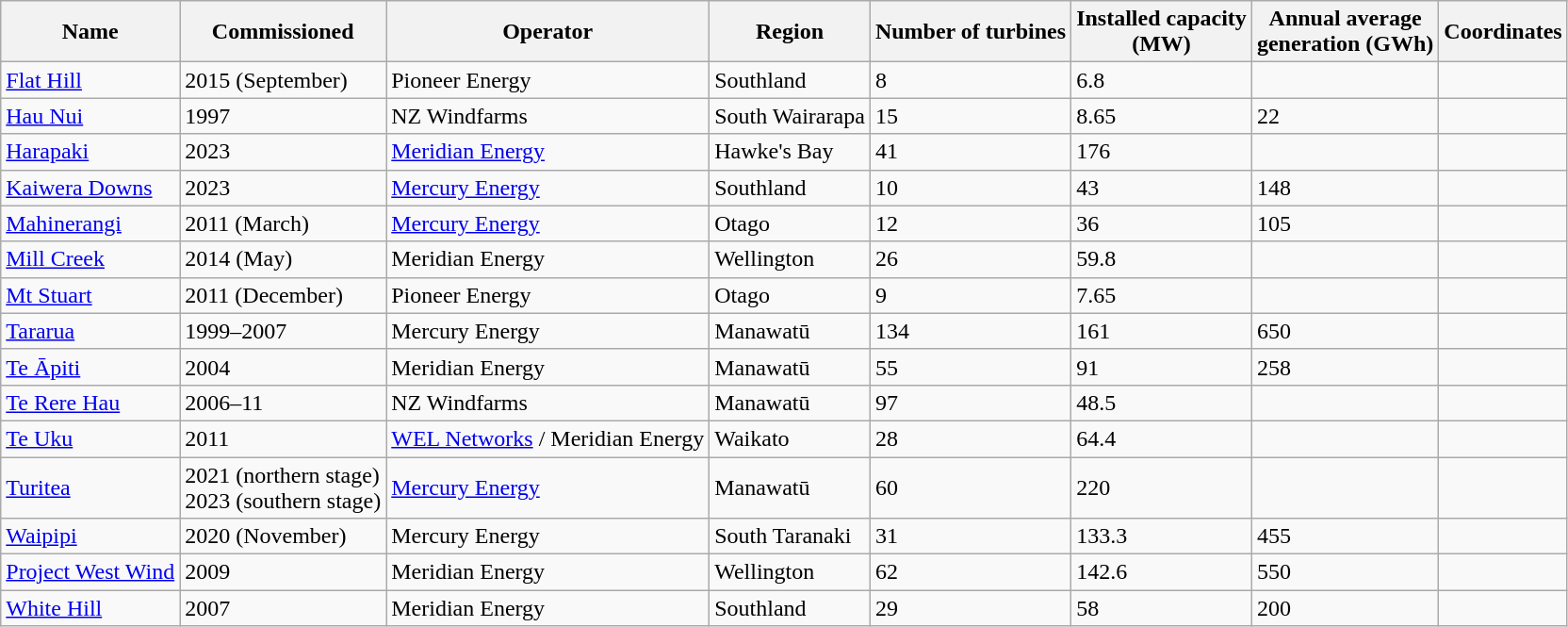<table class="wikitable sortable">
<tr>
<th>Name</th>
<th>Commissioned</th>
<th>Operator</th>
<th>Region</th>
<th data-sort-type="number">Number of turbines</th>
<th data-sort-type="number">Installed capacity <br> (MW)</th>
<th data-sort-type="number">Annual average <br> generation (GWh)</th>
<th>Coordinates</th>
</tr>
<tr>
<td><a href='#'>Flat Hill</a></td>
<td>2015 (September)</td>
<td>Pioneer Energy</td>
<td>Southland</td>
<td>8</td>
<td>6.8</td>
<td></td>
<td></td>
</tr>
<tr>
<td><a href='#'>Hau Nui</a></td>
<td>1997</td>
<td>NZ Windfarms</td>
<td>South Wairarapa</td>
<td>15</td>
<td>8.65</td>
<td>22</td>
<td></td>
</tr>
<tr>
<td><a href='#'>Harapaki</a></td>
<td>2023</td>
<td><a href='#'>Meridian Energy</a></td>
<td>Hawke's Bay</td>
<td>41</td>
<td>176</td>
<td></td>
<td></td>
</tr>
<tr>
<td><a href='#'>Kaiwera Downs</a></td>
<td>2023</td>
<td><a href='#'>Mercury Energy</a></td>
<td>Southland</td>
<td>10</td>
<td>43</td>
<td>148</td>
<td></td>
</tr>
<tr>
<td><a href='#'>Mahinerangi</a></td>
<td>2011 (March)</td>
<td><a href='#'>Mercury Energy</a></td>
<td>Otago</td>
<td>12</td>
<td>36</td>
<td>105</td>
<td></td>
</tr>
<tr>
<td><a href='#'>Mill Creek</a></td>
<td>2014 (May)</td>
<td>Meridian Energy</td>
<td>Wellington</td>
<td>26</td>
<td>59.8</td>
<td></td>
<td></td>
</tr>
<tr>
<td><a href='#'>Mt Stuart</a></td>
<td>2011 (December)</td>
<td>Pioneer Energy</td>
<td>Otago</td>
<td>9</td>
<td>7.65</td>
<td></td>
<td></td>
</tr>
<tr>
<td><a href='#'>Tararua</a></td>
<td>1999–2007</td>
<td>Mercury Energy</td>
<td>Manawatū</td>
<td>134</td>
<td>161</td>
<td>650</td>
<td></td>
</tr>
<tr>
<td><a href='#'>Te Āpiti</a></td>
<td>2004</td>
<td>Meridian Energy</td>
<td>Manawatū</td>
<td>55</td>
<td>91</td>
<td>258</td>
<td></td>
</tr>
<tr>
<td><a href='#'>Te Rere Hau</a></td>
<td>2006–11</td>
<td>NZ Windfarms</td>
<td>Manawatū</td>
<td>97</td>
<td>48.5</td>
<td></td>
<td></td>
</tr>
<tr>
<td><a href='#'>Te Uku</a></td>
<td>2011</td>
<td><a href='#'>WEL Networks</a> / Meridian Energy</td>
<td>Waikato</td>
<td>28</td>
<td>64.4</td>
<td></td>
<td></td>
</tr>
<tr>
<td><a href='#'>Turitea</a></td>
<td>2021 (northern stage)<br>2023 (southern stage)</td>
<td><a href='#'>Mercury Energy</a></td>
<td>Manawatū</td>
<td>60</td>
<td>220</td>
<td></td>
<td></td>
</tr>
<tr>
<td><a href='#'>Waipipi</a></td>
<td>2020 (November) </td>
<td>Mercury Energy</td>
<td>South Taranaki</td>
<td>31</td>
<td>133.3</td>
<td>455</td>
<td></td>
</tr>
<tr>
<td><a href='#'>Project West Wind</a></td>
<td>2009</td>
<td>Meridian Energy</td>
<td>Wellington</td>
<td>62</td>
<td>142.6</td>
<td>550</td>
<td></td>
</tr>
<tr>
<td><a href='#'>White Hill</a></td>
<td>2007</td>
<td>Meridian Energy</td>
<td>Southland</td>
<td>29</td>
<td>58</td>
<td>200</td>
<td></td>
</tr>
</table>
